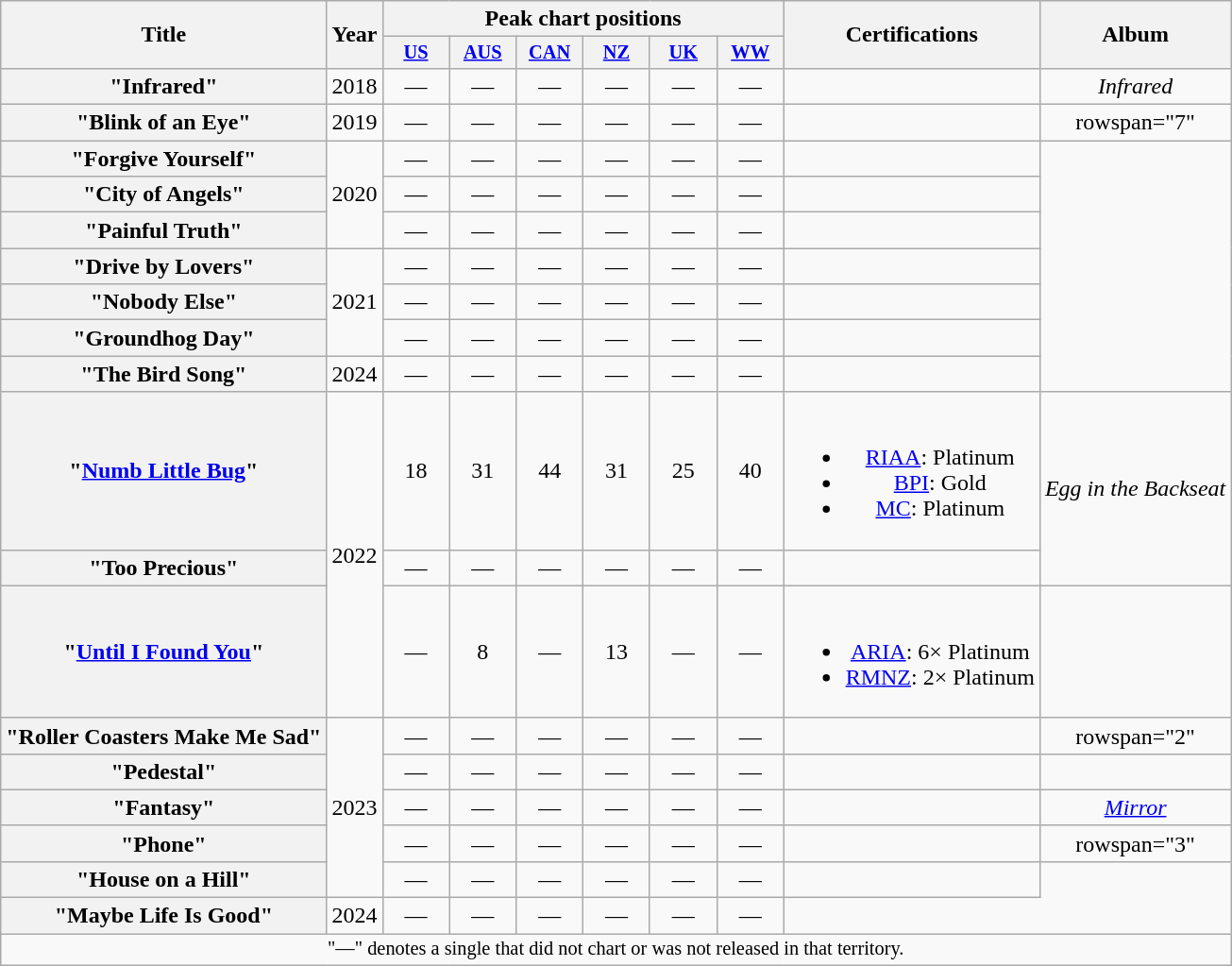<table class="wikitable plainrowheaders" style="text-align:center;">
<tr>
<th scope="col" rowspan="2">Title</th>
<th scope="col" rowspan="2">Year</th>
<th scope="col" colspan="6">Peak chart positions</th>
<th scope="col" rowspan="2">Certifications</th>
<th scope="col" rowspan="2">Album</th>
</tr>
<tr>
<th scope="col" style="width:3em;font-size:85%;"><a href='#'>US</a><br></th>
<th scope="col" style="width:3em;font-size:85%;"><a href='#'>AUS</a><br></th>
<th scope="col" style="width:3em;font-size:85%;"><a href='#'>CAN</a><br></th>
<th scope="col" style="width:3em;font-size:85%;"><a href='#'>NZ</a><br></th>
<th scope="col" style="width:3em;font-size:85%;"><a href='#'>UK</a><br></th>
<th scope="col" style="width:3em;font-size:85%;"><a href='#'>WW</a><br></th>
</tr>
<tr>
<th scope="row">"Infrared"<br></th>
<td>2018</td>
<td>—</td>
<td>—</td>
<td>—</td>
<td>—</td>
<td>—</td>
<td>—</td>
<td></td>
<td><em>Infrared</em></td>
</tr>
<tr>
<th scope="row">"Blink of an Eye"</th>
<td>2019</td>
<td>—</td>
<td>—</td>
<td>—</td>
<td>—</td>
<td>—</td>
<td>—</td>
<td></td>
<td>rowspan="7" </td>
</tr>
<tr>
<th scope="row">"Forgive Yourself"</th>
<td rowspan="3">2020</td>
<td>—</td>
<td>—</td>
<td>—</td>
<td>—</td>
<td>—</td>
<td>—</td>
<td></td>
</tr>
<tr>
<th scope="row">"City of Angels"</th>
<td>—</td>
<td>—</td>
<td>—</td>
<td>—</td>
<td>—</td>
<td>—</td>
<td></td>
</tr>
<tr>
<th scope="row">"Painful Truth"</th>
<td>—</td>
<td>—</td>
<td>—</td>
<td>—</td>
<td>—</td>
<td>—</td>
<td></td>
</tr>
<tr>
<th scope="row">"Drive by Lovers"<br></th>
<td rowspan="3">2021</td>
<td>—</td>
<td>—</td>
<td>—</td>
<td>—</td>
<td>—</td>
<td>—</td>
<td></td>
</tr>
<tr>
<th scope="row">"Nobody Else"</th>
<td>—</td>
<td>—</td>
<td>—</td>
<td>—</td>
<td>—</td>
<td>—</td>
<td></td>
</tr>
<tr>
<th scope="row">"Groundhog Day"</th>
<td>—</td>
<td>—</td>
<td>—</td>
<td>—</td>
<td>—</td>
<td>—</td>
<td></td>
</tr>
<tr>
<th scope="row">"The Bird Song"<br></th>
<td>2024</td>
<td>—</td>
<td>—</td>
<td>—</td>
<td>—</td>
<td>—</td>
<td>—</td>
<td></td>
</tr>
<tr>
<th scope="row">"<a href='#'>Numb Little Bug</a>"</th>
<td rowspan="3">2022</td>
<td>18</td>
<td>31</td>
<td>44</td>
<td>31</td>
<td>25</td>
<td>40</td>
<td><br><ul><li><a href='#'>RIAA</a>: Platinum</li><li><a href='#'>BPI</a>: Gold</li><li><a href='#'>MC</a>: Platinum</li></ul></td>
<td rowspan="2"><em>Egg in the Backseat</em></td>
</tr>
<tr>
<th scope="row">"Too Precious"</th>
<td>—</td>
<td>—</td>
<td>—</td>
<td>—</td>
<td>—</td>
<td>—</td>
<td></td>
</tr>
<tr>
<th scope="row">"<a href='#'>Until I Found You</a>"<br></th>
<td>—</td>
<td>8</td>
<td>—</td>
<td>13</td>
<td>—</td>
<td>—</td>
<td><br><ul><li><a href='#'>ARIA</a>: 6× Platinum</li><li><a href='#'>RMNZ</a>: 2× Platinum</li></ul></td>
<td></td>
</tr>
<tr>
<th scope="row">"Roller Coasters Make Me Sad"</th>
<td rowspan="5">2023</td>
<td>—</td>
<td>—</td>
<td>—</td>
<td>—</td>
<td>—</td>
<td>—</td>
<td></td>
<td>rowspan="2" </td>
</tr>
<tr>
<th scope="row">"Pedestal"</th>
<td>—</td>
<td>—</td>
<td>—</td>
<td>—</td>
<td>—</td>
<td>—</td>
<td></td>
</tr>
<tr>
<th scope="row">"Fantasy"<br></th>
<td>—</td>
<td>—</td>
<td>—</td>
<td>—</td>
<td>—</td>
<td>—</td>
<td></td>
<td><em><a href='#'>Mirror</a></em></td>
</tr>
<tr>
<th scope="row">"Phone"<br></th>
<td>—</td>
<td>—</td>
<td>—</td>
<td>—</td>
<td>—</td>
<td>—</td>
<td></td>
<td>rowspan="3" </td>
</tr>
<tr>
<th scope="row">"House on a Hill"<br></th>
<td>—</td>
<td>—</td>
<td>—</td>
<td>—</td>
<td>—</td>
<td>—</td>
<td></td>
</tr>
<tr>
<th scope="row">"Maybe Life Is Good"</th>
<td>2024</td>
<td>—</td>
<td>—</td>
<td>—</td>
<td>—</td>
<td>—</td>
<td>—</td>
</tr>
<tr>
<td colspan="10" style="font-size:85%;">"—" denotes a single that did not chart or was not released in that territory.</td>
</tr>
</table>
